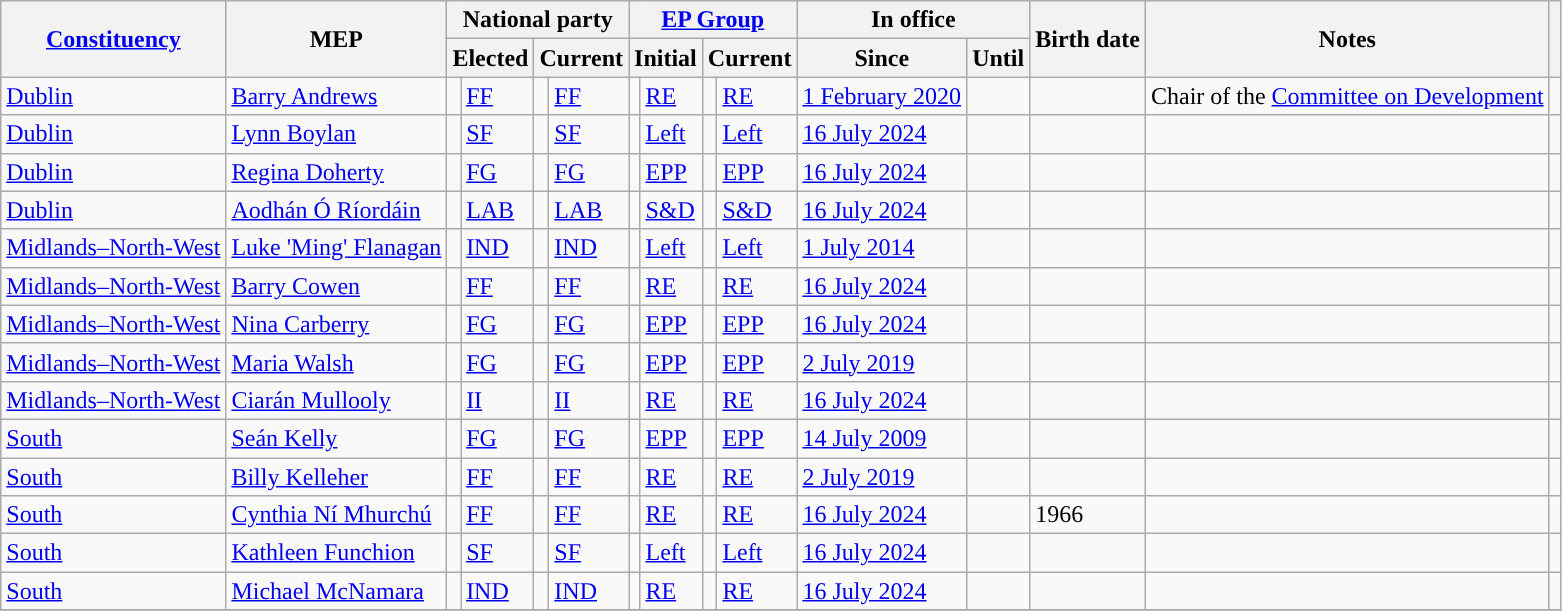<table class="wikitable sortable" style="text-align:left">
<tr>
<th rowspan="2"><a href='#'>Constituency</a></th>
<th rowspan="2">MEP</th>
<th colspan="4">National party</th>
<th colspan="4"><a href='#'>EP Group</a></th>
<th colspan="2">In office</th>
<th rowspan="2">Birth date</th>
<th rowspan="2">Notes</th>
<th rowspan="2" class="unsortable"></th>
</tr>
<tr>
<th colspan="2">Elected</th>
<th colspan="2">Current</th>
<th colspan="2">Initial</th>
<th colspan="2">Current</th>
<th>Since</th>
<th>Until</th>
</tr>
<tr>
<td><a href='#'>Dublin</a></td>
<td><a href='#'>Barry Andrews</a></td>
<td style="background: "></td>
<td><a href='#'>FF</a></td>
<td style="background: "></td>
<td><a href='#'>FF</a></td>
<td style="background: "></td>
<td><a href='#'>RE</a></td>
<td style="background: "></td>
<td><a href='#'>RE</a></td>
<td><a href='#'>1 February 2020</a></td>
<td></td>
<td></td>
<td>Chair of the <a href='#'>Committee on Development</a></td>
<td></td>
</tr>
<tr>
<td><a href='#'>Dublin</a></td>
<td><a href='#'>Lynn Boylan</a></td>
<td style="background: "></td>
<td><a href='#'>SF</a></td>
<td style="background: "></td>
<td><a href='#'>SF</a></td>
<td style="background: "></td>
<td><a href='#'>Left</a></td>
<td style="background: "></td>
<td><a href='#'>Left</a></td>
<td><a href='#'>16 July 2024</a></td>
<td></td>
<td></td>
<td></td>
<td></td>
</tr>
<tr>
<td><a href='#'>Dublin</a></td>
<td><a href='#'>Regina Doherty</a></td>
<td style="background: "></td>
<td><a href='#'>FG</a></td>
<td style="background: "></td>
<td><a href='#'>FG</a></td>
<td style="background: "></td>
<td><a href='#'>EPP</a></td>
<td style="background: "></td>
<td><a href='#'>EPP</a></td>
<td><a href='#'>16 July 2024</a></td>
<td></td>
<td></td>
<td></td>
<td></td>
</tr>
<tr>
<td><a href='#'>Dublin</a></td>
<td><a href='#'>Aodhán Ó Ríordáin</a></td>
<td style="background: "></td>
<td><a href='#'>LAB</a></td>
<td style="background: "></td>
<td><a href='#'>LAB</a></td>
<td style="background: "></td>
<td><a href='#'>S&D</a></td>
<td style="background: "></td>
<td><a href='#'>S&D</a></td>
<td><a href='#'>16 July 2024</a></td>
<td></td>
<td></td>
<td></td>
<td></td>
</tr>
<tr>
<td><a href='#'>Midlands–North-West</a></td>
<td><a href='#'>Luke 'Ming' Flanagan</a></td>
<td style="background: "></td>
<td><a href='#'>IND</a></td>
<td style="background: "></td>
<td><a href='#'>IND</a></td>
<td style="background: "></td>
<td><a href='#'>Left</a></td>
<td style="background: "></td>
<td><a href='#'>Left</a></td>
<td><a href='#'>1 July 2014</a></td>
<td></td>
<td></td>
<td></td>
<td></td>
</tr>
<tr>
<td><a href='#'>Midlands–North-West</a></td>
<td><a href='#'>Barry Cowen</a></td>
<td style="background: "></td>
<td><a href='#'>FF</a></td>
<td style="background: "></td>
<td><a href='#'>FF</a></td>
<td style="background: "></td>
<td><a href='#'>RE</a></td>
<td style="background: "></td>
<td><a href='#'>RE</a></td>
<td><a href='#'>16 July 2024</a></td>
<td></td>
<td></td>
<td></td>
<td></td>
</tr>
<tr>
<td><a href='#'>Midlands–North-West</a></td>
<td><a href='#'>Nina Carberry</a></td>
<td style="background: "></td>
<td><a href='#'>FG</a></td>
<td style="background: "></td>
<td><a href='#'>FG</a></td>
<td style="background: "></td>
<td><a href='#'>EPP</a></td>
<td style="background: "></td>
<td><a href='#'>EPP</a></td>
<td><a href='#'>16 July 2024</a></td>
<td></td>
<td></td>
<td></td>
<td></td>
</tr>
<tr>
<td><a href='#'>Midlands–North-West</a></td>
<td><a href='#'>Maria Walsh</a></td>
<td style="background: "></td>
<td><a href='#'>FG</a></td>
<td style="background: "></td>
<td><a href='#'>FG</a></td>
<td style="background: "></td>
<td><a href='#'>EPP</a></td>
<td style="background: "></td>
<td><a href='#'>EPP</a></td>
<td><a href='#'>2 July 2019</a></td>
<td></td>
<td></td>
<td></td>
<td></td>
</tr>
<tr>
<td><a href='#'>Midlands–North-West</a></td>
<td><a href='#'>Ciarán Mullooly</a></td>
<td style="background: "></td>
<td><a href='#'>II</a></td>
<td style="background: "></td>
<td><a href='#'>II</a></td>
<td style="background: "></td>
<td><a href='#'>RE</a></td>
<td style="background: "></td>
<td><a href='#'>RE</a></td>
<td><a href='#'>16 July 2024</a></td>
<td></td>
<td></td>
<td></td>
<td></td>
</tr>
<tr>
<td><a href='#'>South</a></td>
<td><a href='#'>Seán Kelly</a></td>
<td style="background: "></td>
<td><a href='#'>FG</a></td>
<td style="background: "></td>
<td><a href='#'>FG</a></td>
<td style="background: "></td>
<td><a href='#'>EPP</a></td>
<td style="background: "></td>
<td><a href='#'>EPP</a></td>
<td><a href='#'>14 July 2009</a></td>
<td></td>
<td></td>
<td></td>
<td></td>
</tr>
<tr>
<td><a href='#'>South</a></td>
<td><a href='#'>Billy Kelleher</a></td>
<td style="background: "></td>
<td><a href='#'>FF</a></td>
<td style="background: "></td>
<td><a href='#'>FF</a></td>
<td style="background: "></td>
<td><a href='#'>RE</a></td>
<td style="background: "></td>
<td><a href='#'>RE</a></td>
<td><a href='#'>2 July 2019</a></td>
<td></td>
<td></td>
<td></td>
<td></td>
</tr>
<tr>
<td><a href='#'>South</a></td>
<td><a href='#'>Cynthia Ní Mhurchú</a></td>
<td style="background: "></td>
<td><a href='#'>FF</a></td>
<td style="background: "></td>
<td><a href='#'>FF</a></td>
<td style="background: "></td>
<td><a href='#'>RE</a></td>
<td style="background: "></td>
<td><a href='#'>RE</a></td>
<td><a href='#'>16 July 2024</a></td>
<td></td>
<td>1966</td>
<td></td>
<td></td>
</tr>
<tr>
<td><a href='#'>South</a></td>
<td><a href='#'>Kathleen Funchion</a></td>
<td style="background: "></td>
<td><a href='#'>SF</a></td>
<td style="background: "></td>
<td><a href='#'>SF</a></td>
<td style="background: "></td>
<td><a href='#'>Left</a></td>
<td style="background: "></td>
<td><a href='#'>Left</a></td>
<td><a href='#'>16 July 2024</a></td>
<td></td>
<td></td>
<td></td>
<td></td>
</tr>
<tr>
<td><a href='#'>South</a></td>
<td><a href='#'>Michael McNamara</a></td>
<td style="background: "></td>
<td><a href='#'>IND</a></td>
<td style="background: "></td>
<td><a href='#'>IND</a></td>
<td style="background: "></td>
<td><a href='#'>RE</a></td>
<td style="background: "></td>
<td><a href='#'>RE</a></td>
<td><a href='#'>16 July 2024</a></td>
<td></td>
<td></td>
<td></td>
<td></td>
</tr>
<tr>
</tr>
</table>
